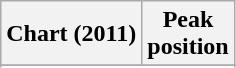<table class="wikitable sortable plainrowheaders">
<tr>
<th>Chart (2011)</th>
<th>Peak<br>position</th>
</tr>
<tr>
</tr>
<tr>
</tr>
<tr>
</tr>
</table>
